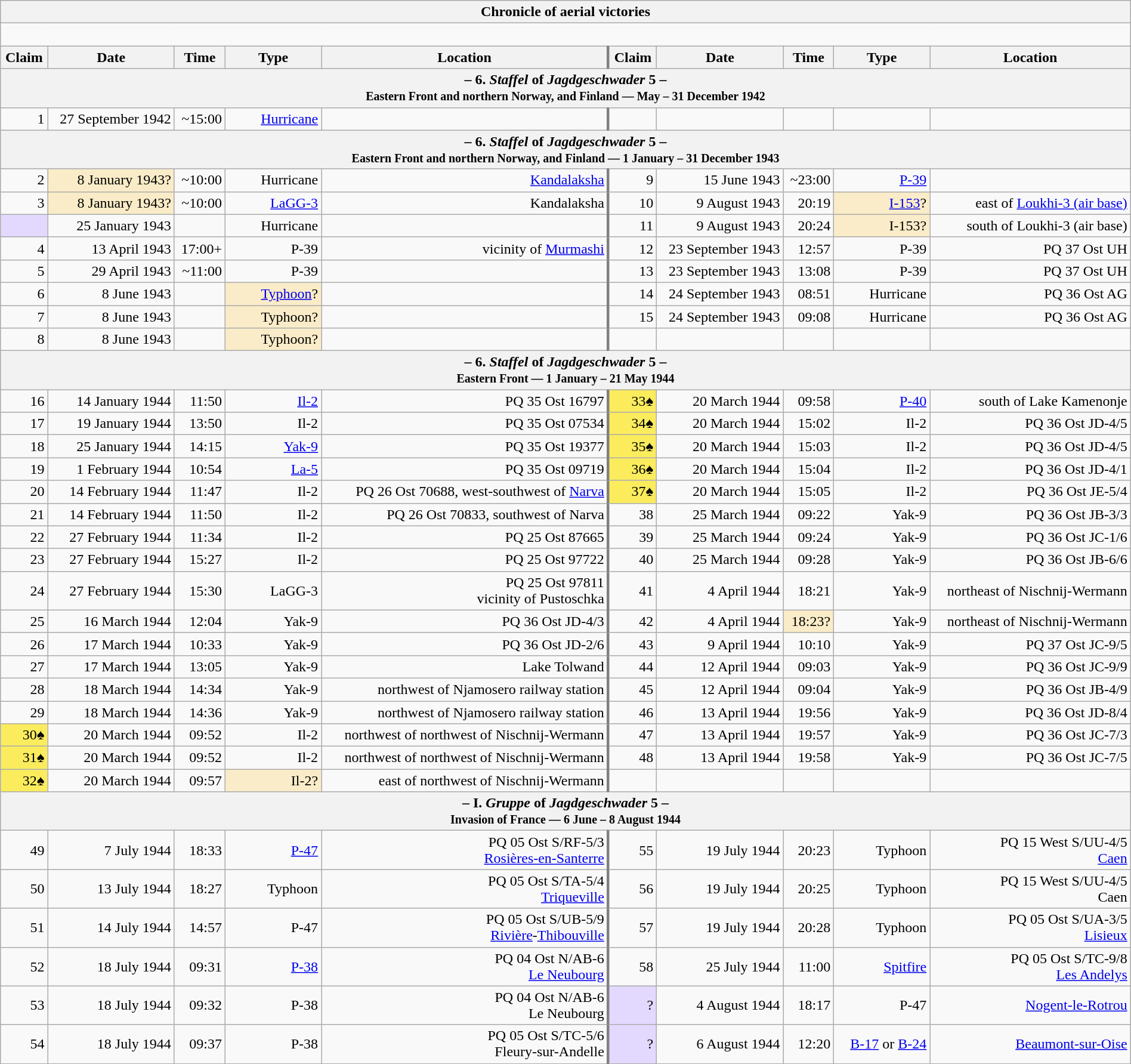<table class="wikitable plainrowheaders collapsible" style="margin-left: auto; margin-right: auto; border: none; text-align:right; width: 100%;">
<tr>
<th colspan="10">Chronicle of aerial victories</th>
</tr>
<tr>
<td colspan="10" style="text-align: left;"><br>

</td>
</tr>
<tr>
<th scope="col">Claim</th>
<th scope="col">Date</th>
<th scope="col">Time</th>
<th scope="col" width="100px">Type</th>
<th scope="col">Location</th>
<th scope="col" style="border-left: 3px solid grey;">Claim</th>
<th scope="col">Date</th>
<th scope="col">Time</th>
<th scope="col" width="100px">Type</th>
<th scope="col">Location</th>
</tr>
<tr>
<th colspan="10">– 6. <em>Staffel</em> of <em>Jagdgeschwader</em> 5 –<br><small>Eastern Front and northern Norway, and Finland — May – 31 December 1942</small></th>
</tr>
<tr>
<td>1</td>
<td>27 September 1942</td>
<td>~15:00</td>
<td><a href='#'>Hurricane</a></td>
<td></td>
<td style="border-left: 3px solid grey;"></td>
<td></td>
<td></td>
<td></td>
<td></td>
</tr>
<tr>
<th colspan="10">– 6. <em>Staffel</em> of <em>Jagdgeschwader</em> 5 –<br><small>Eastern Front and northern Norway, and Finland — 1 January – 31 December 1943</small></th>
</tr>
<tr>
<td>2</td>
<td style="background:#faecc8">8 January 1943?</td>
<td>~10:00</td>
<td>Hurricane</td>
<td><a href='#'>Kandalaksha</a></td>
<td style="border-left: 3px solid grey;">9</td>
<td>15 June 1943</td>
<td>~23:00</td>
<td><a href='#'>P-39</a></td>
<td></td>
</tr>
<tr>
<td>3</td>
<td style="background:#faecc8">8 January 1943?</td>
<td>~10:00</td>
<td><a href='#'>LaGG-3</a></td>
<td>Kandalaksha</td>
<td style="border-left: 3px solid grey;">10</td>
<td>9 August 1943</td>
<td>20:19</td>
<td style="background:#faecc8"><a href='#'>I-153</a>?</td>
<td>east of <a href='#'>Loukhi-3 (air base)</a></td>
</tr>
<tr>
<td style="background:#e3d9ff;"></td>
<td>25 January 1943</td>
<td></td>
<td>Hurricane</td>
<td></td>
<td style="border-left: 3px solid grey;">11</td>
<td>9 August 1943</td>
<td>20:24</td>
<td style="background:#faecc8">I-153?</td>
<td>south of Loukhi-3 (air base)</td>
</tr>
<tr>
<td>4</td>
<td>13 April 1943</td>
<td>17:00+</td>
<td>P-39</td>
<td>vicinity of <a href='#'>Murmashi</a></td>
<td style="border-left: 3px solid grey;">12</td>
<td>23 September 1943</td>
<td>12:57</td>
<td>P-39</td>
<td>PQ 37 Ost UH</td>
</tr>
<tr>
<td>5</td>
<td>29 April 1943</td>
<td>~11:00</td>
<td>P-39</td>
<td></td>
<td style="border-left: 3px solid grey;">13</td>
<td>23 September 1943</td>
<td>13:08</td>
<td>P-39</td>
<td>PQ 37 Ost UH</td>
</tr>
<tr>
<td>6</td>
<td>8 June 1943</td>
<td></td>
<td style="background:#faecc8"><a href='#'>Typhoon</a>?</td>
<td></td>
<td style="border-left: 3px solid grey;">14</td>
<td>24 September 1943</td>
<td>08:51</td>
<td>Hurricane</td>
<td>PQ 36 Ost AG</td>
</tr>
<tr>
<td>7</td>
<td>8 June 1943</td>
<td></td>
<td style="background:#faecc8">Typhoon?</td>
<td></td>
<td style="border-left: 3px solid grey;">15</td>
<td>24 September 1943</td>
<td>09:08</td>
<td>Hurricane</td>
<td>PQ 36 Ost AG</td>
</tr>
<tr>
<td>8</td>
<td>8 June 1943</td>
<td></td>
<td style="background:#faecc8">Typhoon?</td>
<td></td>
<td style="border-left: 3px solid grey;"></td>
<td></td>
<td></td>
<td></td>
<td></td>
</tr>
<tr>
<th colspan="10">– 6. <em>Staffel</em> of <em>Jagdgeschwader</em> 5 –<br><small>Eastern Front — 1 January – 21 May 1944</small></th>
</tr>
<tr>
<td>16</td>
<td>14 January 1944</td>
<td>11:50</td>
<td><a href='#'>Il-2</a></td>
<td>PQ 35 Ost 16797</td>
<td style="border-left: 3px solid grey; background:#fbec5d;">33♠</td>
<td>20 March 1944</td>
<td>09:58</td>
<td><a href='#'>P-40</a></td>
<td>south of Lake Kamenonje</td>
</tr>
<tr>
<td>17</td>
<td>19 January 1944</td>
<td>13:50</td>
<td>Il-2</td>
<td>PQ 35 Ost 07534</td>
<td style="border-left: 3px solid grey; background:#fbec5d;">34♠</td>
<td>20 March 1944</td>
<td>15:02</td>
<td>Il-2</td>
<td>PQ 36 Ost JD-4/5</td>
</tr>
<tr>
<td>18</td>
<td>25 January 1944</td>
<td>14:15</td>
<td><a href='#'>Yak-9</a></td>
<td>PQ 35 Ost 19377</td>
<td style="border-left: 3px solid grey; background:#fbec5d;">35♠</td>
<td>20 March 1944</td>
<td>15:03</td>
<td>Il-2</td>
<td>PQ 36 Ost JD-4/5</td>
</tr>
<tr>
<td>19</td>
<td>1 February 1944</td>
<td>10:54</td>
<td><a href='#'>La-5</a></td>
<td>PQ 35 Ost 09719</td>
<td style="border-left: 3px solid grey; background:#fbec5d;">36♠</td>
<td>20 March 1944</td>
<td>15:04</td>
<td>Il-2</td>
<td>PQ 36 Ost JD-4/1</td>
</tr>
<tr>
<td>20</td>
<td>14 February 1944</td>
<td>11:47</td>
<td>Il-2</td>
<td>PQ 26 Ost 70688, west-southwest of <a href='#'>Narva</a></td>
<td style="border-left: 3px solid grey; background:#fbec5d;">37♠</td>
<td>20 March 1944</td>
<td>15:05</td>
<td>Il-2</td>
<td>PQ 36 Ost JE-5/4</td>
</tr>
<tr>
<td>21</td>
<td>14 February 1944</td>
<td>11:50</td>
<td>Il-2</td>
<td>PQ 26 Ost 70833, southwest of Narva</td>
<td style="border-left: 3px solid grey;">38</td>
<td>25 March 1944</td>
<td>09:22</td>
<td>Yak-9</td>
<td>PQ 36 Ost JB-3/3</td>
</tr>
<tr>
<td>22</td>
<td>27 February 1944</td>
<td>11:34</td>
<td>Il-2</td>
<td>PQ 25 Ost 87665</td>
<td style="border-left: 3px solid grey;">39</td>
<td>25 March 1944</td>
<td>09:24</td>
<td>Yak-9</td>
<td>PQ 36 Ost JC-1/6</td>
</tr>
<tr>
<td>23</td>
<td>27 February 1944</td>
<td>15:27</td>
<td>Il-2</td>
<td>PQ 25 Ost 97722</td>
<td style="border-left: 3px solid grey;">40</td>
<td>25 March 1944</td>
<td>09:28</td>
<td>Yak-9</td>
<td>PQ 36 Ost JB-6/6</td>
</tr>
<tr>
<td>24</td>
<td>27 February 1944</td>
<td>15:30</td>
<td>LaGG-3</td>
<td>PQ 25 Ost 97811<br>vicinity of Pustoschka</td>
<td style="border-left: 3px solid grey;">41</td>
<td>4 April 1944</td>
<td>18:21</td>
<td>Yak-9</td>
<td>northeast of Nischnij-Wermann</td>
</tr>
<tr>
<td>25</td>
<td>16 March 1944</td>
<td>12:04</td>
<td>Yak-9</td>
<td>PQ 36 Ost JD-4/3</td>
<td style="border-left: 3px solid grey;">42</td>
<td>4 April 1944</td>
<td style="background:#faecc8">18:23?</td>
<td>Yak-9</td>
<td>northeast of Nischnij-Wermann</td>
</tr>
<tr>
<td>26</td>
<td>17 March 1944</td>
<td>10:33</td>
<td>Yak-9</td>
<td>PQ 36 Ost JD-2/6</td>
<td style="border-left: 3px solid grey;">43</td>
<td>9 April 1944</td>
<td>10:10</td>
<td>Yak-9</td>
<td>PQ 37 Ost JC-9/5</td>
</tr>
<tr>
<td>27</td>
<td>17 March 1944</td>
<td>13:05</td>
<td>Yak-9</td>
<td>Lake Tolwand</td>
<td style="border-left: 3px solid grey;">44</td>
<td>12 April 1944</td>
<td>09:03</td>
<td>Yak-9</td>
<td>PQ 36 Ost JC-9/9</td>
</tr>
<tr>
<td>28</td>
<td>18 March 1944</td>
<td>14:34</td>
<td>Yak-9</td>
<td>northwest of Njamosero railway station</td>
<td style="border-left: 3px solid grey;">45</td>
<td>12 April 1944</td>
<td>09:04</td>
<td>Yak-9</td>
<td>PQ 36 Ost JB-4/9</td>
</tr>
<tr>
<td>29</td>
<td>18 March 1944</td>
<td>14:36</td>
<td>Yak-9</td>
<td>northwest of Njamosero railway station</td>
<td style="border-left: 3px solid grey;">46</td>
<td>13 April 1944</td>
<td>19:56</td>
<td>Yak-9</td>
<td>PQ 36 Ost JD-8/4</td>
</tr>
<tr>
<td style="background:#fbec5d;">30♠</td>
<td>20 March 1944</td>
<td>09:52</td>
<td>Il-2</td>
<td>northwest of northwest of Nischnij-Wermann</td>
<td style="border-left: 3px solid grey;">47</td>
<td>13 April 1944</td>
<td>19:57</td>
<td>Yak-9</td>
<td>PQ 36 Ost JC-7/3</td>
</tr>
<tr>
<td style="background:#fbec5d;">31♠</td>
<td>20 March 1944</td>
<td>09:52</td>
<td>Il-2</td>
<td>northwest of northwest of Nischnij-Wermann</td>
<td style="border-left: 3px solid grey;">48</td>
<td>13 April 1944</td>
<td>19:58</td>
<td>Yak-9</td>
<td>PQ 36 Ost JC-7/5</td>
</tr>
<tr>
<td style="background:#fbec5d;">32♠</td>
<td>20 March 1944</td>
<td>09:57</td>
<td style="background:#faecc8">Il-2?</td>
<td>east of northwest of Nischnij-Wermann</td>
<td style="border-left: 3px solid grey;"></td>
<td></td>
<td></td>
<td></td>
<td></td>
</tr>
<tr>
<th colspan="10">– I. <em>Gruppe</em> of <em>Jagdgeschwader</em> 5 –<br><small>Invasion of France — 6 June – 8 August 1944</small></th>
</tr>
<tr>
<td>49</td>
<td>7 July 1944</td>
<td>18:33</td>
<td><a href='#'>P-47</a></td>
<td>PQ 05 Ost S/RF-5/3<br><a href='#'>Rosières-en-Santerre</a></td>
<td style="border-left: 3px solid grey;">55</td>
<td>19 July 1944</td>
<td>20:23</td>
<td>Typhoon</td>
<td>PQ 15 West S/UU-4/5<br><a href='#'>Caen</a></td>
</tr>
<tr>
<td>50</td>
<td>13 July 1944</td>
<td>18:27</td>
<td>Typhoon</td>
<td>PQ 05 Ost S/TA-5/4<br><a href='#'>Triqueville</a></td>
<td style="border-left: 3px solid grey;">56</td>
<td>19 July 1944</td>
<td>20:25</td>
<td>Typhoon</td>
<td>PQ 15 West S/UU-4/5<br>Caen</td>
</tr>
<tr>
<td>51</td>
<td>14 July 1944</td>
<td>14:57</td>
<td>P-47</td>
<td>PQ 05 Ost S/UB-5/9<br><a href='#'>Rivière</a>-<a href='#'>Thibouville</a></td>
<td style="border-left: 3px solid grey;">57</td>
<td>19 July 1944</td>
<td>20:28</td>
<td>Typhoon</td>
<td>PQ 05 Ost S/UA-3/5<br><a href='#'>Lisieux</a></td>
</tr>
<tr>
<td>52</td>
<td>18 July 1944</td>
<td>09:31</td>
<td><a href='#'>P-38</a></td>
<td>PQ 04 Ost N/AB-6<br><a href='#'>Le Neubourg</a></td>
<td style="border-left: 3px solid grey;">58</td>
<td>25 July 1944</td>
<td>11:00</td>
<td><a href='#'>Spitfire</a></td>
<td>PQ 05 Ost S/TC-9/8<br><a href='#'>Les Andelys</a></td>
</tr>
<tr>
<td>53</td>
<td>18 July 1944</td>
<td>09:32</td>
<td>P-38</td>
<td>PQ 04 Ost N/AB-6<br>Le Neubourg</td>
<td style="border-left: 3px solid grey; background:#e3d9ff;">?</td>
<td>4 August 1944</td>
<td>18:17</td>
<td>P-47</td>
<td><a href='#'>Nogent-le-Rotrou</a></td>
</tr>
<tr>
<td>54</td>
<td>18 July 1944</td>
<td>09:37</td>
<td>P-38</td>
<td>PQ 05 Ost S/TC-5/6<br>Fleury-sur-Andelle</td>
<td style="border-left: 3px solid grey; background:#e3d9ff;">?</td>
<td>6 August 1944</td>
<td>12:20</td>
<td><a href='#'>B-17</a> or <a href='#'>B-24</a></td>
<td><a href='#'>Beaumont-sur-Oise</a></td>
</tr>
</table>
